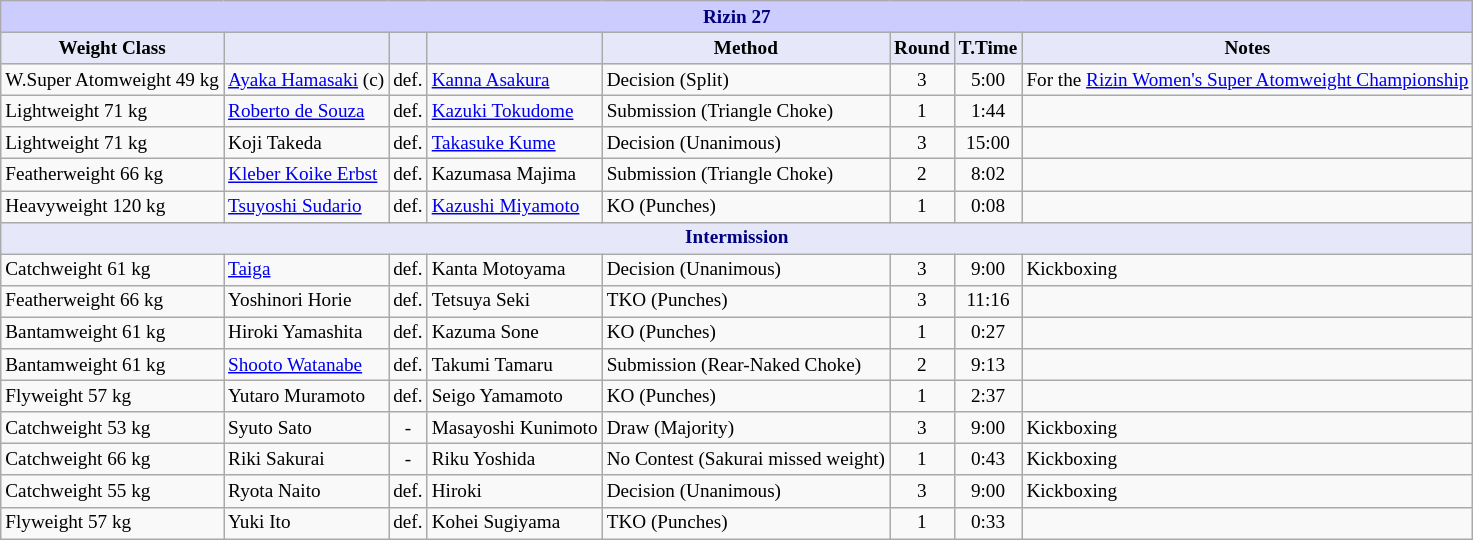<table class="wikitable" style="font-size: 80%;">
<tr>
<th colspan="8" style="background-color: #ccf; color: #000080; text-align: center;"><strong>Rizin 27</strong></th>
</tr>
<tr>
<th colspan="1" style="background-color: #E6E8FA; color: #000000; text-align: center;">Weight Class</th>
<th colspan="1" style="background-color: #E6E8FA; color: #000000; text-align: center;"></th>
<th colspan="1" style="background-color: #E6E8FA; color: #000000; text-align: center;"></th>
<th colspan="1" style="background-color: #E6E8FA; color: #000000; text-align: center;"></th>
<th colspan="1" style="background-color: #E6E8FA; color: #000000; text-align: center;">Method</th>
<th colspan="1" style="background-color: #E6E8FA; color: #000000; text-align: center;">Round</th>
<th colspan="1" style="background-color: #E6E8FA; color: #000000; text-align: center;">T.Time</th>
<th colspan="1" style="background-color: #E6E8FA; color: #000000; text-align: center;">Notes</th>
</tr>
<tr>
<td>W.Super Atomweight 49 kg</td>
<td> <a href='#'>Ayaka Hamasaki</a> (c)</td>
<td align=center>def.</td>
<td> <a href='#'>Kanna Asakura</a></td>
<td>Decision (Split)</td>
<td align=center>3</td>
<td align=center>5:00</td>
<td>For the <a href='#'>Rizin Women's Super Atomweight Championship</a></td>
</tr>
<tr>
<td>Lightweight 71 kg</td>
<td> <a href='#'>Roberto de Souza</a></td>
<td align=center>def.</td>
<td> <a href='#'>Kazuki Tokudome</a></td>
<td>Submission (Triangle Choke)</td>
<td align=center>1</td>
<td align=center>1:44</td>
<td></td>
</tr>
<tr>
<td>Lightweight 71 kg</td>
<td> Koji Takeda</td>
<td align=center>def.</td>
<td> <a href='#'>Takasuke Kume</a></td>
<td>Decision (Unanimous)</td>
<td align=center>3</td>
<td align=center>15:00</td>
<td></td>
</tr>
<tr>
<td>Featherweight 66 kg</td>
<td> <a href='#'>Kleber Koike Erbst</a></td>
<td align=center>def.</td>
<td> Kazumasa Majima</td>
<td>Submission (Triangle Choke)</td>
<td align=center>2</td>
<td align=center>8:02</td>
<td></td>
</tr>
<tr>
<td>Heavyweight 120 kg</td>
<td> <a href='#'>Tsuyoshi Sudario</a></td>
<td align=center>def.</td>
<td> <a href='#'>Kazushi Miyamoto</a></td>
<td>KO (Punches)</td>
<td align=center>1</td>
<td align=center>0:08</td>
<td></td>
</tr>
<tr>
<th colspan="8" style="background-color: #E6E8FA; color: #000080; text-align: center;"><strong>Intermission</strong></th>
</tr>
<tr>
<td>Catchweight 61 kg</td>
<td> <a href='#'>Taiga</a></td>
<td align=center>def.</td>
<td> Kanta Motoyama</td>
<td>Decision (Unanimous)</td>
<td align=center>3</td>
<td align=center>9:00</td>
<td>Kickboxing</td>
</tr>
<tr>
<td>Featherweight 66 kg</td>
<td> Yoshinori Horie</td>
<td align=center>def.</td>
<td> Tetsuya Seki</td>
<td>TKO (Punches)</td>
<td align=center>3</td>
<td align=center>11:16</td>
<td></td>
</tr>
<tr>
<td>Bantamweight 61 kg</td>
<td> Hiroki Yamashita</td>
<td align=center>def.</td>
<td> Kazuma Sone</td>
<td>KO (Punches)</td>
<td align=center>1</td>
<td align=center>0:27</td>
<td></td>
</tr>
<tr>
<td>Bantamweight 61 kg</td>
<td> <a href='#'>Shooto Watanabe</a></td>
<td align=center>def.</td>
<td> Takumi Tamaru</td>
<td>Submission (Rear-Naked Choke)</td>
<td align=center>2</td>
<td align=center>9:13</td>
<td></td>
</tr>
<tr>
<td>Flyweight 57 kg</td>
<td> Yutaro Muramoto</td>
<td align=center>def.</td>
<td> Seigo Yamamoto</td>
<td>KO (Punches)</td>
<td align=center>1</td>
<td align=center>2:37</td>
<td></td>
</tr>
<tr>
<td>Catchweight 53 kg</td>
<td> Syuto Sato</td>
<td align=center>-</td>
<td> Masayoshi Kunimoto</td>
<td>Draw (Majority)</td>
<td align=center>3</td>
<td align=center>9:00</td>
<td>Kickboxing</td>
</tr>
<tr>
<td>Catchweight 66 kg</td>
<td> Riki Sakurai</td>
<td align=center>-</td>
<td> Riku Yoshida</td>
<td>No Contest (Sakurai missed weight)</td>
<td align=center>1</td>
<td align=center>0:43</td>
<td>Kickboxing</td>
</tr>
<tr>
<td>Catchweight 55 kg</td>
<td> Ryota Naito</td>
<td align=center>def.</td>
<td> Hiroki</td>
<td>Decision (Unanimous)</td>
<td align=center>3</td>
<td align=center>9:00</td>
<td>Kickboxing</td>
</tr>
<tr>
<td>Flyweight 57 kg</td>
<td> Yuki Ito</td>
<td align=center>def.</td>
<td> Kohei Sugiyama</td>
<td>TKO (Punches)</td>
<td align=center>1</td>
<td align=center>0:33</td>
<td></td>
</tr>
</table>
